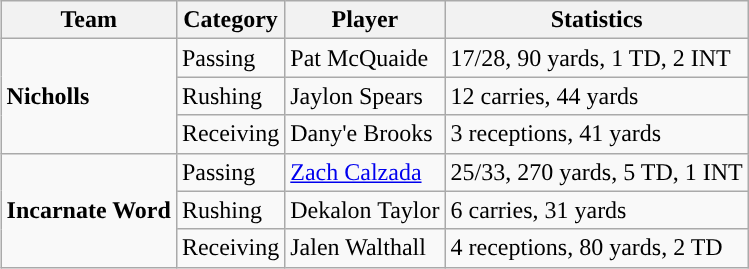<table class="wikitable" style="float: right;">
<tr>
<th>Team</th>
<th>Category</th>
<th>Player</th>
<th>Statistics</th>
</tr>
<tr>
<td rowspan=3><strong>Nicholls</strong></td>
<td>Passing</td>
<td>Pat McQuaide</td>
<td>17/28, 90 yards, 1 TD, 2 INT</td>
</tr>
<tr>
<td>Rushing</td>
<td>Jaylon Spears</td>
<td>12 carries, 44 yards</td>
</tr>
<tr>
<td>Receiving</td>
<td>Dany'e Brooks</td>
<td>3 receptions, 41 yards</td>
</tr>
<tr>
<td rowspan=3><strong>Incarnate Word</strong></td>
<td>Passing</td>
<td><a href='#'>Zach Calzada</a></td>
<td>25/33, 270 yards, 5 TD, 1 INT</td>
</tr>
<tr>
<td>Rushing</td>
<td>Dekalon Taylor</td>
<td>6 carries, 31 yards</td>
</tr>
<tr>
<td>Receiving</td>
<td>Jalen Walthall</td>
<td>4 receptions, 80 yards, 2 TD</td>
</tr>
</table>
